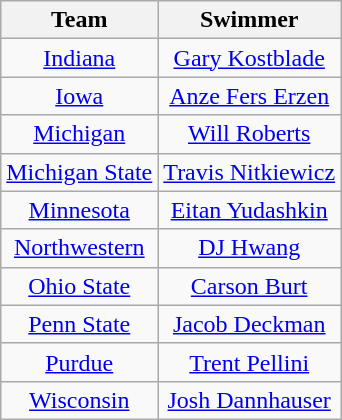<table class="wikitable sortable" style="text-align:center">
<tr>
<th>Team</th>
<th>Swimmer</th>
</tr>
<tr>
<td><a href='#'>Indiana</a></td>
<td><a href='#'>Gary Kostblade</a></td>
</tr>
<tr>
<td><a href='#'>Iowa</a></td>
<td><a href='#'>Anze Fers Erzen</a></td>
</tr>
<tr>
<td><a href='#'>Michigan</a></td>
<td><a href='#'> Will Roberts</a></td>
</tr>
<tr>
<td><a href='#'>Michigan State</a></td>
<td><a href='#'>Travis Nitkiewicz</a></td>
</tr>
<tr>
<td><a href='#'>Minnesota</a></td>
<td><a href='#'>Eitan Yudashkin</a></td>
</tr>
<tr>
<td><a href='#'>Northwestern</a></td>
<td><a href='#'>DJ Hwang</a></td>
</tr>
<tr>
<td><a href='#'>Ohio State</a></td>
<td><a href='#'>Carson Burt</a></td>
</tr>
<tr>
<td><a href='#'>Penn State</a></td>
<td><a href='#'>Jacob Deckman</a></td>
</tr>
<tr>
<td><a href='#'>Purdue</a></td>
<td><a href='#'>Trent Pellini</a></td>
</tr>
<tr>
<td><a href='#'>Wisconsin</a></td>
<td><a href='#'>Josh Dannhauser</a></td>
</tr>
</table>
